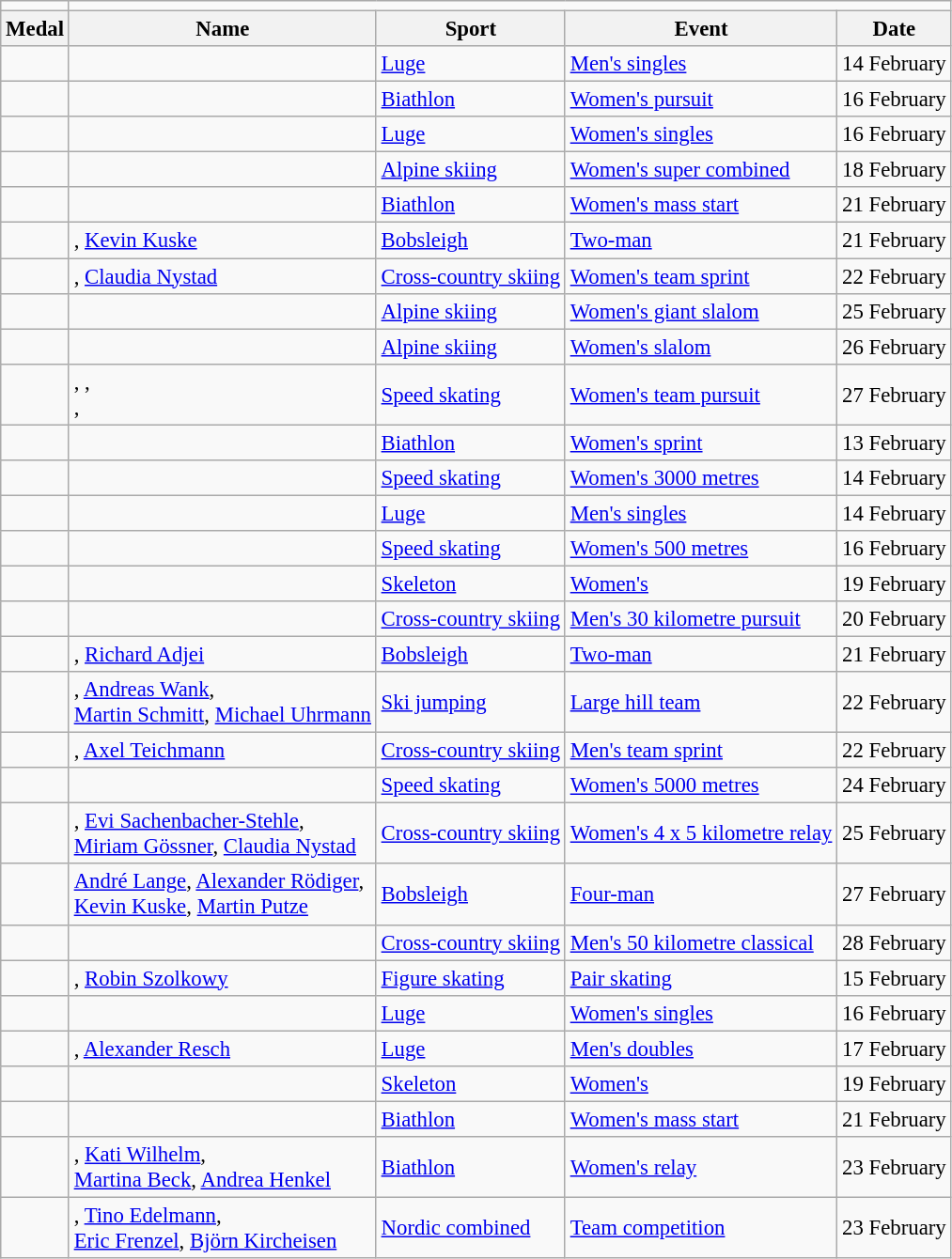<table class="wikitable sortable"  style="font-size:95%">
<tr>
<td></td>
</tr>
<tr>
<th>Medal</th>
<th>Name</th>
<th>Sport</th>
<th>Event</th>
<th>Date</th>
</tr>
<tr>
<td></td>
<td></td>
<td><a href='#'>Luge</a></td>
<td><a href='#'>Men's singles</a></td>
<td>14 February</td>
</tr>
<tr>
<td></td>
<td></td>
<td><a href='#'>Biathlon</a></td>
<td><a href='#'>Women's pursuit</a></td>
<td>16 February</td>
</tr>
<tr>
<td></td>
<td></td>
<td><a href='#'>Luge</a></td>
<td><a href='#'>Women's singles</a></td>
<td>16 February</td>
</tr>
<tr>
<td></td>
<td></td>
<td><a href='#'>Alpine skiing</a></td>
<td><a href='#'>Women's super combined</a></td>
<td>18 February</td>
</tr>
<tr>
<td></td>
<td></td>
<td><a href='#'>Biathlon</a></td>
<td><a href='#'>Women's mass start</a></td>
<td>21 February</td>
</tr>
<tr>
<td></td>
<td>, <a href='#'>Kevin Kuske</a></td>
<td><a href='#'>Bobsleigh</a></td>
<td><a href='#'>Two-man</a></td>
<td>21 February</td>
</tr>
<tr>
<td></td>
<td>, <a href='#'>Claudia Nystad</a></td>
<td><a href='#'>Cross-country skiing</a></td>
<td><a href='#'>Women's team sprint</a></td>
<td>22 February</td>
</tr>
<tr>
<td></td>
<td></td>
<td><a href='#'>Alpine skiing</a></td>
<td><a href='#'>Women's giant slalom</a></td>
<td>25 February</td>
</tr>
<tr>
<td></td>
<td></td>
<td><a href='#'>Alpine skiing</a></td>
<td><a href='#'>Women's slalom</a></td>
<td>26 February</td>
</tr>
<tr>
<td></td>
<td>, ,<br>, </td>
<td><a href='#'>Speed skating</a></td>
<td><a href='#'>Women's team pursuit</a></td>
<td>27 February</td>
</tr>
<tr>
<td></td>
<td></td>
<td><a href='#'>Biathlon</a></td>
<td><a href='#'>Women's sprint</a></td>
<td>13 February</td>
</tr>
<tr>
<td></td>
<td></td>
<td><a href='#'>Speed skating</a></td>
<td><a href='#'>Women's 3000 metres</a></td>
<td>14 February</td>
</tr>
<tr>
<td></td>
<td></td>
<td><a href='#'>Luge</a></td>
<td><a href='#'>Men's singles</a></td>
<td>14 February</td>
</tr>
<tr>
<td></td>
<td></td>
<td><a href='#'>Speed skating</a></td>
<td><a href='#'>Women's 500 metres</a></td>
<td>16 February</td>
</tr>
<tr>
<td></td>
<td></td>
<td><a href='#'>Skeleton</a></td>
<td><a href='#'>Women's</a></td>
<td>19 February</td>
</tr>
<tr>
<td></td>
<td></td>
<td><a href='#'>Cross-country skiing</a></td>
<td><a href='#'>Men's 30 kilometre pursuit</a></td>
<td>20 February</td>
</tr>
<tr>
<td></td>
<td>, <a href='#'>Richard Adjei</a></td>
<td><a href='#'>Bobsleigh</a></td>
<td><a href='#'>Two-man</a></td>
<td>21 February</td>
</tr>
<tr>
<td></td>
<td>, <a href='#'>Andreas Wank</a>,<br><a href='#'>Martin Schmitt</a>, <a href='#'>Michael Uhrmann</a></td>
<td><a href='#'>Ski jumping</a></td>
<td><a href='#'>Large hill team</a></td>
<td>22 February</td>
</tr>
<tr>
<td></td>
<td>, <a href='#'>Axel Teichmann</a></td>
<td><a href='#'>Cross-country skiing</a></td>
<td><a href='#'>Men's team sprint</a></td>
<td>22 February</td>
</tr>
<tr>
<td></td>
<td></td>
<td><a href='#'>Speed skating</a></td>
<td><a href='#'>Women's 5000 metres</a></td>
<td>24 February</td>
</tr>
<tr>
<td></td>
<td>, <a href='#'>Evi Sachenbacher-Stehle</a>,<br><a href='#'>Miriam Gössner</a>, <a href='#'>Claudia Nystad</a></td>
<td><a href='#'>Cross-country skiing</a></td>
<td><a href='#'>Women's 4 x 5 kilometre relay</a></td>
<td>25 February</td>
</tr>
<tr>
<td></td>
<td><a href='#'>André Lange</a>, <a href='#'>Alexander Rödiger</a>,<br><a href='#'>Kevin Kuske</a>, <a href='#'>Martin Putze</a></td>
<td><a href='#'>Bobsleigh</a></td>
<td><a href='#'>Four-man</a></td>
<td>27 February</td>
</tr>
<tr>
<td></td>
<td></td>
<td><a href='#'>Cross-country skiing</a></td>
<td><a href='#'>Men's 50 kilometre classical</a></td>
<td>28 February</td>
</tr>
<tr>
<td></td>
<td>, <a href='#'>Robin Szolkowy</a></td>
<td><a href='#'>Figure skating</a></td>
<td><a href='#'>Pair skating</a></td>
<td>15 February</td>
</tr>
<tr>
<td></td>
<td></td>
<td><a href='#'>Luge</a></td>
<td><a href='#'>Women's singles</a></td>
<td>16 February</td>
</tr>
<tr>
<td></td>
<td>, <a href='#'>Alexander Resch</a></td>
<td><a href='#'>Luge</a></td>
<td><a href='#'>Men's doubles</a></td>
<td>17 February</td>
</tr>
<tr>
<td></td>
<td></td>
<td><a href='#'>Skeleton</a></td>
<td><a href='#'>Women's</a></td>
<td>19 February</td>
</tr>
<tr>
<td></td>
<td></td>
<td><a href='#'>Biathlon</a></td>
<td><a href='#'>Women's mass start</a></td>
<td>21 February</td>
</tr>
<tr>
<td></td>
<td>, <a href='#'>Kati Wilhelm</a>,<br><a href='#'>Martina Beck</a>, <a href='#'>Andrea Henkel</a></td>
<td><a href='#'>Biathlon</a></td>
<td><a href='#'>Women's relay</a></td>
<td>23 February</td>
</tr>
<tr>
<td></td>
<td>, <a href='#'>Tino Edelmann</a>,<br><a href='#'>Eric Frenzel</a>, <a href='#'>Björn Kircheisen</a></td>
<td><a href='#'>Nordic combined</a></td>
<td><a href='#'>Team competition</a></td>
<td>23 February</td>
</tr>
</table>
